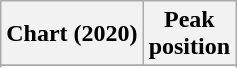<table class="wikitable sortable plainrowheaders" style="text-align:center">
<tr>
<th scope="col">Chart (2020)</th>
<th scope="col">Peak<br>position</th>
</tr>
<tr>
</tr>
<tr>
</tr>
</table>
